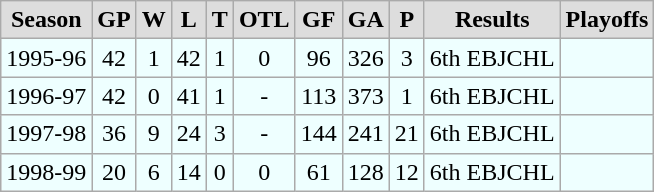<table class="wikitable">
<tr align="center"  bgcolor="#dddddd">
<td><strong>Season</strong></td>
<td><strong>GP</strong></td>
<td><strong>W</strong></td>
<td><strong>L</strong></td>
<td><strong>T</strong></td>
<td><strong>OTL</strong></td>
<td><strong>GF</strong></td>
<td><strong>GA</strong></td>
<td><strong>P</strong></td>
<td><strong>Results</strong></td>
<td><strong>Playoffs</strong></td>
</tr>
<tr bgcolor="#EEFFFF" align="center">
<td>1995-96</td>
<td>42</td>
<td>1</td>
<td>42</td>
<td>1</td>
<td>0</td>
<td>96</td>
<td>326</td>
<td>3</td>
<td>6th EBJCHL</td>
<td></td>
</tr>
<tr bgcolor="#EEFFFF" align="center">
<td>1996-97</td>
<td>42</td>
<td>0</td>
<td>41</td>
<td>1</td>
<td>-</td>
<td>113</td>
<td>373</td>
<td>1</td>
<td>6th EBJCHL</td>
<td></td>
</tr>
<tr bgcolor="#EEFFFF" align="center">
<td>1997-98</td>
<td>36</td>
<td>9</td>
<td>24</td>
<td>3</td>
<td>-</td>
<td>144</td>
<td>241</td>
<td>21</td>
<td>6th EBJCHL</td>
<td></td>
</tr>
<tr bgcolor="#EEFFFF" align="center">
<td>1998-99</td>
<td>20</td>
<td>6</td>
<td>14</td>
<td>0</td>
<td>0</td>
<td>61</td>
<td>128</td>
<td>12</td>
<td>6th EBJCHL</td>
<td></td>
</tr>
</table>
